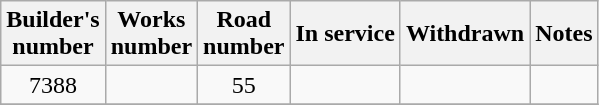<table class="wikitable sortable">
<tr>
<th>Builder's<br>number</th>
<th>Works<br>number</th>
<th>Road<br>number</th>
<th>In service</th>
<th>Withdrawn</th>
<th>Notes</th>
</tr>
<tr>
<td align="center">7388</td>
<td align="center"></td>
<td align="center">55</td>
<td></td>
<td></td>
<td></td>
</tr>
<tr>
</tr>
</table>
